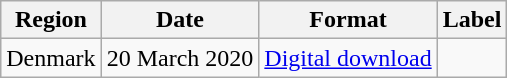<table class=wikitable>
<tr>
<th>Region</th>
<th>Date</th>
<th>Format</th>
<th>Label</th>
</tr>
<tr>
<td>Denmark</td>
<td>20 March 2020</td>
<td><a href='#'>Digital download</a></td>
<td></td>
</tr>
</table>
